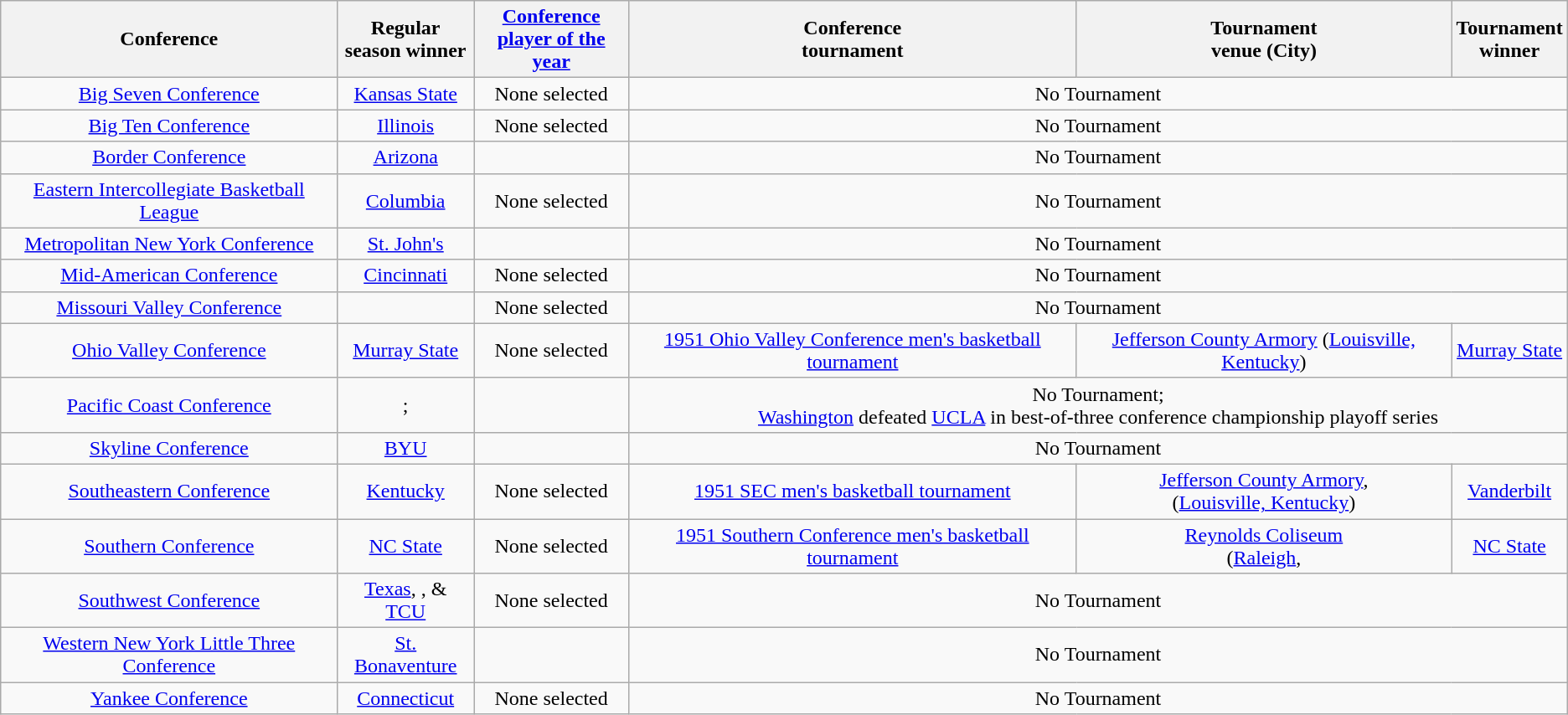<table class="wikitable" style="text-align:center;">
<tr>
<th>Conference</th>
<th>Regular <br> season winner</th>
<th><a href='#'>Conference <br> player of the year</a></th>
<th>Conference <br> tournament</th>
<th>Tournament <br> venue (City)</th>
<th>Tournament <br> winner</th>
</tr>
<tr>
<td><a href='#'>Big Seven Conference</a></td>
<td><a href='#'>Kansas State</a></td>
<td>None selected</td>
<td colspan=3>No Tournament</td>
</tr>
<tr>
<td><a href='#'>Big Ten Conference</a></td>
<td><a href='#'>Illinois</a></td>
<td>None selected</td>
<td colspan=3>No Tournament</td>
</tr>
<tr>
<td><a href='#'>Border Conference</a></td>
<td><a href='#'>Arizona</a></td>
<td></td>
<td colspan=3>No Tournament</td>
</tr>
<tr>
<td><a href='#'>Eastern Intercollegiate Basketball League</a></td>
<td><a href='#'>Columbia</a></td>
<td>None selected</td>
<td colspan=3>No Tournament</td>
</tr>
<tr>
<td><a href='#'>Metropolitan New York Conference</a></td>
<td><a href='#'>St. John's</a></td>
<td></td>
<td colspan=3>No Tournament</td>
</tr>
<tr>
<td><a href='#'>Mid-American Conference</a></td>
<td><a href='#'>Cincinnati</a></td>
<td>None selected</td>
<td colspan=3>No Tournament</td>
</tr>
<tr>
<td><a href='#'>Missouri Valley Conference</a></td>
<td></td>
<td>None selected</td>
<td colspan=3>No Tournament</td>
</tr>
<tr>
<td><a href='#'>Ohio Valley Conference</a></td>
<td><a href='#'>Murray State</a></td>
<td>None selected</td>
<td><a href='#'>1951 Ohio Valley Conference men's basketball tournament</a></td>
<td><a href='#'>Jefferson County Armory</a> (<a href='#'>Louisville, Kentucky</a>)</td>
<td><a href='#'>Murray State</a></td>
</tr>
<tr>
<td><a href='#'>Pacific Coast Conference</a></td>
<td>; </td>
<td></td>
<td colspan=3>No Tournament;<br><a href='#'>Washington</a> defeated <a href='#'>UCLA</a> in best-of-three conference championship playoff series</td>
</tr>
<tr>
<td><a href='#'>Skyline Conference</a></td>
<td><a href='#'>BYU</a></td>
<td></td>
<td colspan=3>No Tournament</td>
</tr>
<tr>
<td><a href='#'>Southeastern Conference</a></td>
<td><a href='#'>Kentucky</a></td>
<td>None selected</td>
<td><a href='#'>1951 SEC men's basketball tournament</a></td>
<td><a href='#'>Jefferson County Armory</a>,<br>(<a href='#'>Louisville, Kentucky</a>)</td>
<td><a href='#'>Vanderbilt</a></td>
</tr>
<tr>
<td><a href='#'>Southern Conference</a></td>
<td><a href='#'>NC State</a></td>
<td>None selected</td>
<td><a href='#'>1951 Southern Conference men's basketball tournament</a></td>
<td><a href='#'>Reynolds Coliseum</a><br>(<a href='#'>Raleigh</a>, </td>
<td><a href='#'>NC State</a></td>
</tr>
<tr>
<td><a href='#'>Southwest Conference</a></td>
<td><a href='#'>Texas</a>, , & <a href='#'>TCU</a></td>
<td>None selected</td>
<td colspan=3>No Tournament</td>
</tr>
<tr>
<td><a href='#'>Western New York Little Three Conference</a></td>
<td><a href='#'>St. Bonaventure</a></td>
<td></td>
<td colspan=3>No Tournament</td>
</tr>
<tr>
<td><a href='#'>Yankee Conference</a></td>
<td><a href='#'>Connecticut</a></td>
<td>None selected</td>
<td colspan=3>No Tournament</td>
</tr>
</table>
